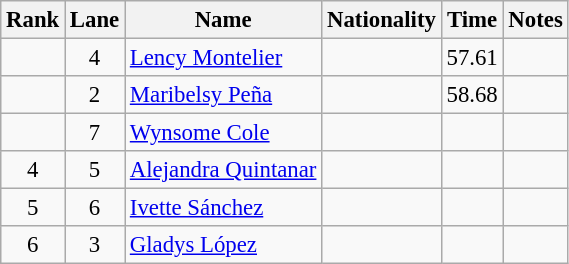<table class="wikitable sortable" style="text-align:center;font-size:95%">
<tr>
<th>Rank</th>
<th>Lane</th>
<th>Name</th>
<th>Nationality</th>
<th>Time</th>
<th>Notes</th>
</tr>
<tr>
<td></td>
<td>4</td>
<td align=left><a href='#'>Lency Montelier</a></td>
<td align=left></td>
<td>57.61</td>
<td></td>
</tr>
<tr>
<td></td>
<td>2</td>
<td align=left><a href='#'>Maribelsy Peña</a></td>
<td align=left></td>
<td>58.68</td>
<td></td>
</tr>
<tr>
<td></td>
<td>7</td>
<td align=left><a href='#'>Wynsome Cole</a></td>
<td align=left></td>
<td></td>
<td></td>
</tr>
<tr>
<td>4</td>
<td>5</td>
<td align=left><a href='#'>Alejandra Quintanar</a></td>
<td align=left></td>
<td></td>
<td></td>
</tr>
<tr>
<td>5</td>
<td>6</td>
<td align=left><a href='#'>Ivette Sánchez</a></td>
<td align=left></td>
<td></td>
<td></td>
</tr>
<tr>
<td>6</td>
<td>3</td>
<td align=left><a href='#'>Gladys López</a></td>
<td align=left></td>
<td></td>
<td></td>
</tr>
</table>
